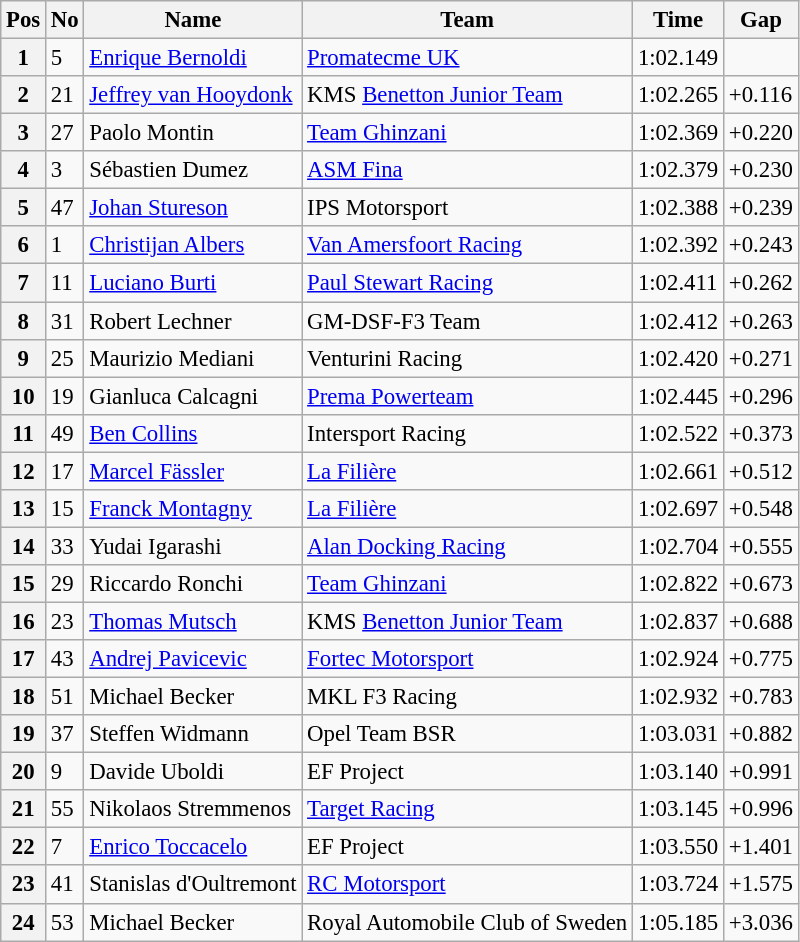<table class="wikitable" style="font-size: 95%">
<tr>
<th>Pos</th>
<th>No</th>
<th>Name</th>
<th>Team</th>
<th>Time</th>
<th>Gap</th>
</tr>
<tr>
<th>1</th>
<td>5</td>
<td> <a href='#'>Enrique Bernoldi</a></td>
<td><a href='#'>Promatecme UK</a></td>
<td>1:02.149</td>
<td></td>
</tr>
<tr>
<th>2</th>
<td>21</td>
<td> <a href='#'>Jeffrey van Hooydonk</a></td>
<td>KMS <a href='#'>Benetton Junior Team</a></td>
<td>1:02.265</td>
<td>+0.116</td>
</tr>
<tr>
<th>3</th>
<td>27</td>
<td> Paolo Montin</td>
<td><a href='#'>Team Ghinzani</a></td>
<td>1:02.369</td>
<td>+0.220</td>
</tr>
<tr>
<th>4</th>
<td>3</td>
<td> Sébastien Dumez</td>
<td><a href='#'>ASM Fina</a></td>
<td>1:02.379</td>
<td>+0.230</td>
</tr>
<tr>
<th>5</th>
<td>47</td>
<td> <a href='#'>Johan Stureson</a></td>
<td>IPS Motorsport</td>
<td>1:02.388</td>
<td>+0.239</td>
</tr>
<tr>
<th>6</th>
<td>1</td>
<td> <a href='#'>Christijan Albers</a></td>
<td><a href='#'>Van Amersfoort Racing</a></td>
<td>1:02.392</td>
<td>+0.243</td>
</tr>
<tr>
<th>7</th>
<td>11</td>
<td> <a href='#'>Luciano Burti</a></td>
<td><a href='#'>Paul Stewart Racing</a></td>
<td>1:02.411</td>
<td>+0.262</td>
</tr>
<tr>
<th>8</th>
<td>31</td>
<td> Robert Lechner</td>
<td>GM-DSF-F3 Team</td>
<td>1:02.412</td>
<td>+0.263</td>
</tr>
<tr>
<th>9</th>
<td>25</td>
<td> Maurizio Mediani</td>
<td>Venturini Racing</td>
<td>1:02.420</td>
<td>+0.271</td>
</tr>
<tr>
<th>10</th>
<td>19</td>
<td> Gianluca Calcagni</td>
<td><a href='#'>Prema Powerteam</a></td>
<td>1:02.445</td>
<td>+0.296</td>
</tr>
<tr>
<th>11</th>
<td>49</td>
<td> <a href='#'>Ben Collins</a></td>
<td>Intersport Racing</td>
<td>1:02.522</td>
<td>+0.373</td>
</tr>
<tr>
<th>12</th>
<td>17</td>
<td> <a href='#'>Marcel Fässler</a></td>
<td><a href='#'>La Filière</a></td>
<td>1:02.661</td>
<td>+0.512</td>
</tr>
<tr>
<th>13</th>
<td>15</td>
<td> <a href='#'>Franck Montagny</a></td>
<td><a href='#'>La Filière</a></td>
<td>1:02.697</td>
<td>+0.548</td>
</tr>
<tr>
<th>14</th>
<td>33</td>
<td> Yudai Igarashi</td>
<td><a href='#'>Alan Docking Racing</a></td>
<td>1:02.704</td>
<td>+0.555</td>
</tr>
<tr>
<th>15</th>
<td>29</td>
<td> Riccardo Ronchi</td>
<td><a href='#'>Team Ghinzani</a></td>
<td>1:02.822</td>
<td>+0.673</td>
</tr>
<tr>
<th>16</th>
<td>23</td>
<td> <a href='#'>Thomas Mutsch</a></td>
<td>KMS <a href='#'>Benetton Junior Team</a></td>
<td>1:02.837</td>
<td>+0.688</td>
</tr>
<tr>
<th>17</th>
<td>43</td>
<td> <a href='#'>Andrej Pavicevic</a></td>
<td><a href='#'>Fortec Motorsport</a></td>
<td>1:02.924</td>
<td>+0.775</td>
</tr>
<tr>
<th>18</th>
<td>51</td>
<td> Michael Becker</td>
<td>MKL F3 Racing</td>
<td>1:02.932</td>
<td>+0.783</td>
</tr>
<tr>
<th>19</th>
<td>37</td>
<td> Steffen Widmann</td>
<td>Opel Team BSR</td>
<td>1:03.031</td>
<td>+0.882</td>
</tr>
<tr>
<th>20</th>
<td>9</td>
<td> Davide Uboldi</td>
<td>EF Project</td>
<td>1:03.140</td>
<td>+0.991</td>
</tr>
<tr>
<th>21</th>
<td>55</td>
<td> Nikolaos Stremmenos</td>
<td><a href='#'>Target Racing</a></td>
<td>1:03.145</td>
<td>+0.996</td>
</tr>
<tr>
<th>22</th>
<td>7</td>
<td> <a href='#'>Enrico Toccacelo</a></td>
<td>EF Project</td>
<td>1:03.550</td>
<td>+1.401</td>
</tr>
<tr>
<th>23</th>
<td>41</td>
<td> Stanislas d'Oultremont</td>
<td><a href='#'>RC Motorsport</a></td>
<td>1:03.724</td>
<td>+1.575</td>
</tr>
<tr>
<th>24</th>
<td>53</td>
<td> Michael Becker</td>
<td>Royal Automobile Club of Sweden</td>
<td>1:05.185</td>
<td>+3.036</td>
</tr>
</table>
